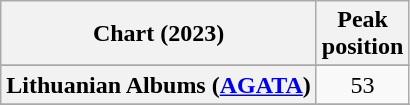<table class="wikitable sortable plainrowheaders" style="text-align:center">
<tr>
<th scope="col">Chart (2023)</th>
<th scope="col">Peak<br>position</th>
</tr>
<tr>
</tr>
<tr>
</tr>
<tr>
</tr>
<tr>
</tr>
<tr>
</tr>
<tr>
<th scope="row">Lithuanian Albums (<a href='#'>AGATA</a>)</th>
<td>53</td>
</tr>
<tr>
</tr>
<tr>
</tr>
<tr>
</tr>
<tr>
</tr>
<tr>
</tr>
<tr>
</tr>
<tr>
</tr>
</table>
